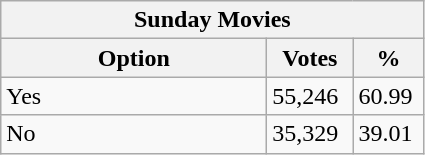<table class="wikitable">
<tr>
<th colspan="3">Sunday Movies</th>
</tr>
<tr>
<th style="width: 170px">Option</th>
<th style="width: 50px">Votes</th>
<th style="width: 40px">%</th>
</tr>
<tr>
<td>Yes</td>
<td>55,246</td>
<td>60.99</td>
</tr>
<tr>
<td>No</td>
<td>35,329</td>
<td>39.01</td>
</tr>
</table>
